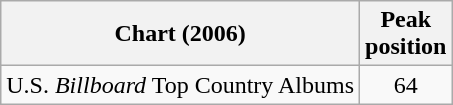<table class="wikitable">
<tr>
<th>Chart (2006)</th>
<th>Peak<br>position</th>
</tr>
<tr>
<td>U.S. <em>Billboard</em> Top Country Albums</td>
<td align="center">64</td>
</tr>
</table>
